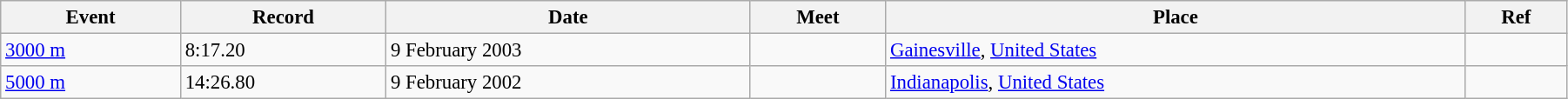<table class="wikitable" style="font-size:95%; width: 95%;">
<tr>
<th>Event</th>
<th>Record</th>
<th>Date</th>
<th>Meet</th>
<th>Place</th>
<th>Ref</th>
</tr>
<tr>
<td><a href='#'>3000 m</a></td>
<td>8:17.20</td>
<td>9 February 2003</td>
<td></td>
<td> <a href='#'>Gainesville</a>, <a href='#'>United States</a></td>
<td></td>
</tr>
<tr>
<td><a href='#'>5000 m</a></td>
<td>14:26.80</td>
<td>9 February 2002</td>
<td></td>
<td> <a href='#'>Indianapolis</a>, <a href='#'>United States</a></td>
<td></td>
</tr>
</table>
